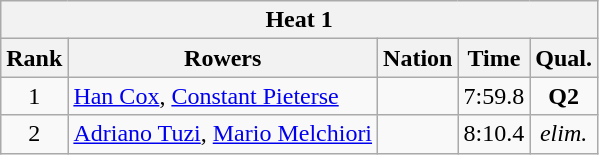<table class="wikitable" style="text-align:center">
<tr>
<th colspan=5 align=center><strong>Heat 1</strong></th>
</tr>
<tr>
<th>Rank</th>
<th>Rowers</th>
<th>Nation</th>
<th>Time</th>
<th>Qual.</th>
</tr>
<tr>
<td>1</td>
<td align=left><a href='#'>Han Cox</a>, <a href='#'>Constant Pieterse</a></td>
<td align=left></td>
<td>7:59.8</td>
<td><strong>Q2</strong></td>
</tr>
<tr>
<td>2</td>
<td align=left><a href='#'>Adriano Tuzi</a>, <a href='#'>Mario Melchiori</a></td>
<td align=left></td>
<td>8:10.4</td>
<td><em>elim.</em></td>
</tr>
</table>
